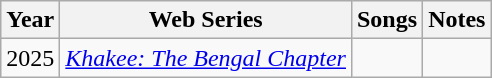<table class="wikitable sortable">
<tr>
<th>Year</th>
<th>Web Series</th>
<th>Songs</th>
<th>Notes</th>
</tr>
<tr>
<td>2025</td>
<td><em><a href='#'>Khakee: The Bengal Chapter</a></em></td>
<td></td>
<td></td>
</tr>
</table>
